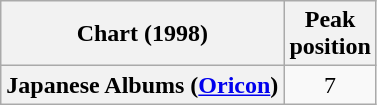<table class="wikitable plainrowheaders" style="text-align:center">
<tr>
<th scope="col">Chart (1998)</th>
<th scope="col">Peak<br> position</th>
</tr>
<tr>
<th scope="row">Japanese Albums (<a href='#'>Oricon</a>)</th>
<td>7</td>
</tr>
</table>
